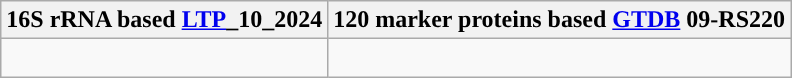<table class="wikitable">
<tr>
<th colspan=1>16S rRNA based <a href='#'>LTP</a>_10_2024</th>
<th colspan=1>120 marker proteins based <a href='#'>GTDB</a> 09-RS220</th>
</tr>
<tr>
<td style="vertical-align:top"><br></td>
<td><br></td>
</tr>
</table>
